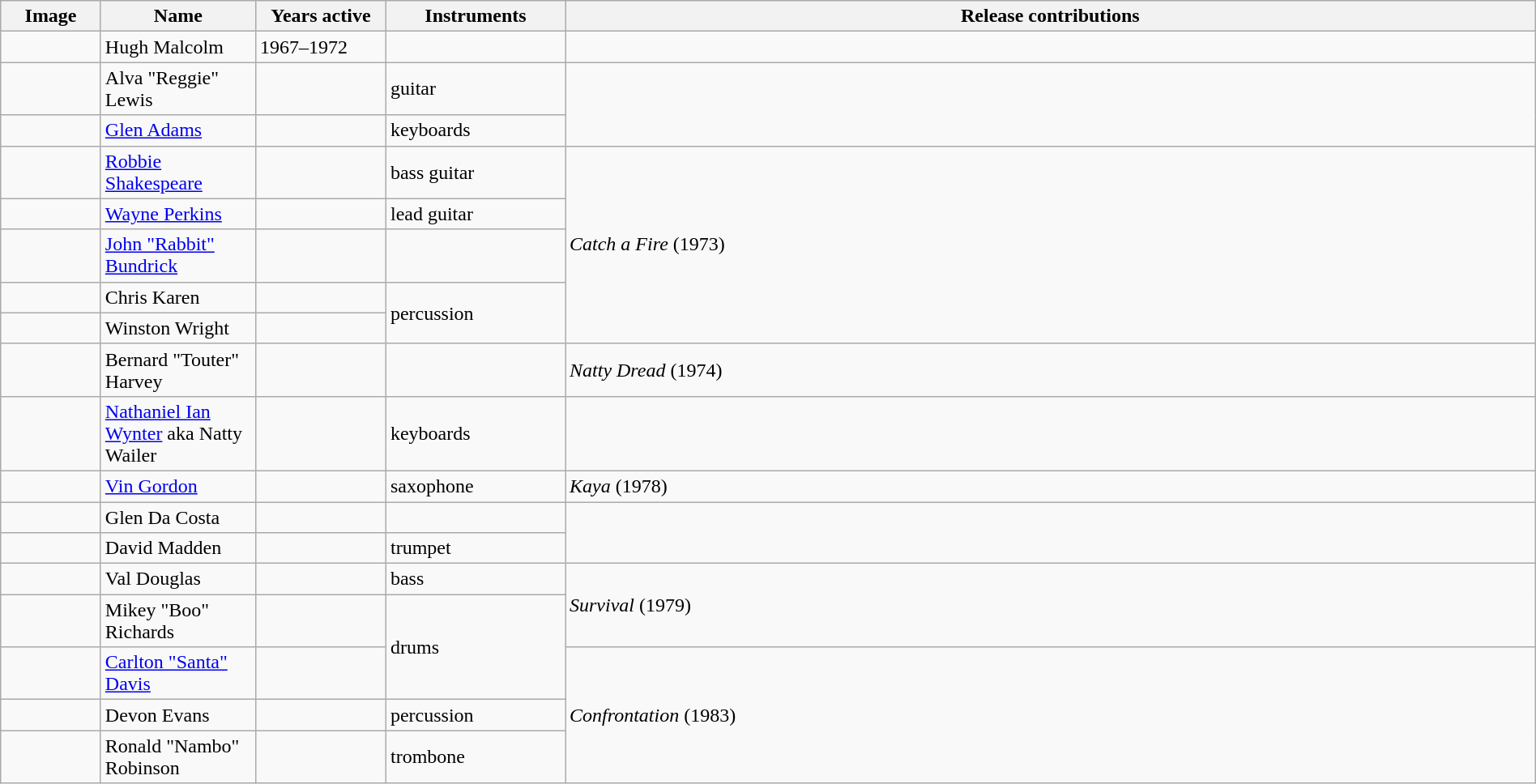<table class="wikitable" width="100%" border="3">
<tr>
<th width="75">Image</th>
<th width="120">Name</th>
<th width="100">Years active</th>
<th width="140">Instruments</th>
<th>Release contributions</th>
</tr>
<tr>
<td></td>
<td>Hugh Malcolm</td>
<td>1967–1972</td>
<td></td>
<td></td>
</tr>
<tr>
<td></td>
<td>Alva "Reggie" Lewis</td>
<td></td>
<td>guitar</td>
<td rowspan="2"></td>
</tr>
<tr>
<td></td>
<td><a href='#'>Glen Adams</a></td>
<td></td>
<td>keyboards</td>
</tr>
<tr>
<td></td>
<td><a href='#'>Robbie Shakespeare</a></td>
<td></td>
<td>bass guitar</td>
<td rowspan="5"><em>Catch a Fire</em> (1973)</td>
</tr>
<tr>
<td></td>
<td><a href='#'>Wayne Perkins</a></td>
<td></td>
<td>lead guitar</td>
</tr>
<tr>
<td></td>
<td><a href='#'>John "Rabbit" Bundrick</a></td>
<td></td>
<td></td>
</tr>
<tr>
<td></td>
<td>Chris Karen</td>
<td></td>
<td rowspan="2">percussion</td>
</tr>
<tr>
<td></td>
<td>Winston Wright</td>
<td></td>
</tr>
<tr>
<td></td>
<td>Bernard "Touter" Harvey</td>
<td></td>
<td></td>
<td><em>Natty Dread</em> (1974)</td>
</tr>
<tr>
<td></td>
<td><a href='#'>Nathaniel Ian Wynter</a> aka Natty Wailer</td>
<td></td>
<td>keyboards</td>
<td></td>
</tr>
<tr>
<td></td>
<td><a href='#'>Vin Gordon</a></td>
<td></td>
<td>saxophone</td>
<td><em>Kaya</em> (1978)</td>
</tr>
<tr>
<td></td>
<td>Glen Da Costa</td>
<td></td>
<td></td>
<td rowspan="2"></td>
</tr>
<tr>
<td></td>
<td>David Madden</td>
<td></td>
<td>trumpet</td>
</tr>
<tr>
<td></td>
<td>Val Douglas</td>
<td></td>
<td>bass</td>
<td rowspan="2"><em>Survival</em> (1979)</td>
</tr>
<tr>
<td></td>
<td>Mikey "Boo" Richards</td>
<td></td>
<td rowspan="2">drums</td>
</tr>
<tr>
<td></td>
<td><a href='#'>Carlton "Santa" Davis</a></td>
<td></td>
<td rowspan="3"><em>Confrontation</em> (1983)</td>
</tr>
<tr>
<td></td>
<td>Devon Evans</td>
<td></td>
<td>percussion</td>
</tr>
<tr>
<td></td>
<td>Ronald "Nambo" Robinson</td>
<td></td>
<td>trombone</td>
</tr>
</table>
